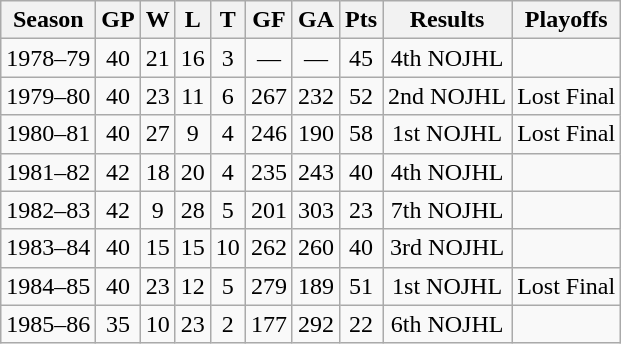<table class="wikitable" style="text-align:center">
<tr>
<th>Season</th>
<th>GP</th>
<th>W</th>
<th>L</th>
<th>T</th>
<th>GF</th>
<th>GA</th>
<th>Pts</th>
<th>Results</th>
<th>Playoffs</th>
</tr>
<tr>
<td>1978–79</td>
<td>40</td>
<td>21</td>
<td>16</td>
<td>3</td>
<td>—</td>
<td>—</td>
<td>45</td>
<td>4th NOJHL</td>
<td></td>
</tr>
<tr>
<td>1979–80</td>
<td>40</td>
<td>23</td>
<td>11</td>
<td>6</td>
<td>267</td>
<td>232</td>
<td>52</td>
<td>2nd NOJHL</td>
<td>Lost Final</td>
</tr>
<tr>
<td>1980–81</td>
<td>40</td>
<td>27</td>
<td>9</td>
<td>4</td>
<td>246</td>
<td>190</td>
<td>58</td>
<td>1st NOJHL</td>
<td>Lost Final</td>
</tr>
<tr>
<td>1981–82</td>
<td>42</td>
<td>18</td>
<td>20</td>
<td>4</td>
<td>235</td>
<td>243</td>
<td>40</td>
<td>4th NOJHL</td>
<td></td>
</tr>
<tr>
<td>1982–83</td>
<td>42</td>
<td>9</td>
<td>28</td>
<td>5</td>
<td>201</td>
<td>303</td>
<td>23</td>
<td>7th NOJHL</td>
<td></td>
</tr>
<tr>
<td>1983–84</td>
<td>40</td>
<td>15</td>
<td>15</td>
<td>10</td>
<td>262</td>
<td>260</td>
<td>40</td>
<td>3rd NOJHL</td>
<td></td>
</tr>
<tr>
<td>1984–85</td>
<td>40</td>
<td>23</td>
<td>12</td>
<td>5</td>
<td>279</td>
<td>189</td>
<td>51</td>
<td>1st NOJHL</td>
<td>Lost Final</td>
</tr>
<tr>
<td>1985–86</td>
<td>35</td>
<td>10</td>
<td>23</td>
<td>2</td>
<td>177</td>
<td>292</td>
<td>22</td>
<td>6th NOJHL</td>
<td></td>
</tr>
</table>
